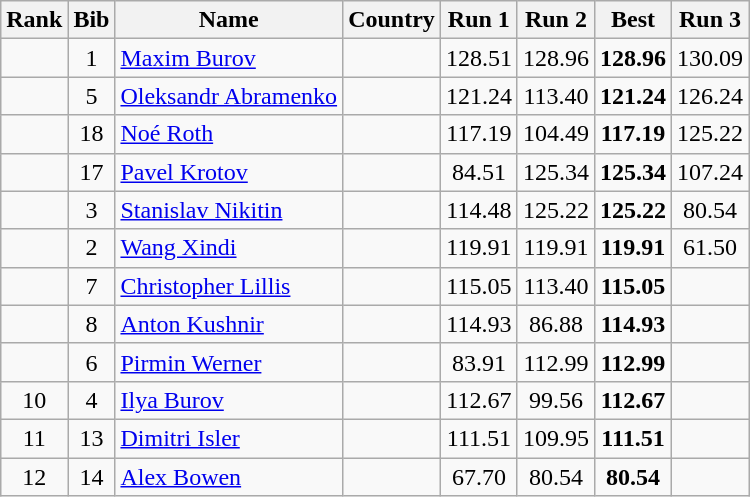<table class="wikitable sortable" style="text-align:center">
<tr>
<th>Rank</th>
<th>Bib</th>
<th>Name</th>
<th>Country</th>
<th>Run 1</th>
<th>Run 2</th>
<th>Best</th>
<th>Run 3</th>
</tr>
<tr>
<td></td>
<td>1</td>
<td align=left><a href='#'>Maxim Burov</a></td>
<td align=left></td>
<td>128.51</td>
<td>128.96</td>
<td><strong>128.96</strong></td>
<td>130.09</td>
</tr>
<tr>
<td></td>
<td>5</td>
<td align=left><a href='#'>Oleksandr Abramenko</a></td>
<td align=left></td>
<td>121.24</td>
<td>113.40</td>
<td><strong>121.24</strong></td>
<td>126.24</td>
</tr>
<tr>
<td></td>
<td>18</td>
<td align=left><a href='#'>Noé Roth</a></td>
<td align=left></td>
<td>117.19</td>
<td>104.49</td>
<td><strong>117.19</strong></td>
<td>125.22</td>
</tr>
<tr>
<td></td>
<td>17</td>
<td align=left><a href='#'>Pavel Krotov</a></td>
<td align=left></td>
<td>84.51</td>
<td>125.34</td>
<td><strong>125.34</strong></td>
<td>107.24</td>
</tr>
<tr>
<td></td>
<td>3</td>
<td align=left><a href='#'>Stanislav Nikitin</a></td>
<td align=left></td>
<td>114.48</td>
<td>125.22</td>
<td><strong>125.22</strong></td>
<td>80.54</td>
</tr>
<tr>
<td></td>
<td>2</td>
<td align=left><a href='#'>Wang Xindi</a></td>
<td align=left></td>
<td>119.91</td>
<td>119.91</td>
<td><strong>119.91</strong></td>
<td>61.50</td>
</tr>
<tr>
<td></td>
<td>7</td>
<td align=left><a href='#'>Christopher Lillis</a></td>
<td align=left></td>
<td>115.05</td>
<td>113.40</td>
<td><strong>115.05</strong></td>
<td></td>
</tr>
<tr>
<td></td>
<td>8</td>
<td align=left><a href='#'>Anton Kushnir</a></td>
<td align=left></td>
<td>114.93</td>
<td>86.88</td>
<td><strong>114.93</strong></td>
<td></td>
</tr>
<tr>
<td></td>
<td>6</td>
<td align=left><a href='#'>Pirmin Werner</a></td>
<td align=left></td>
<td>83.91</td>
<td>112.99</td>
<td><strong>112.99</strong></td>
<td></td>
</tr>
<tr>
<td>10</td>
<td>4</td>
<td align=left><a href='#'>Ilya Burov</a></td>
<td align=left></td>
<td>112.67</td>
<td>99.56</td>
<td><strong>112.67</strong></td>
<td></td>
</tr>
<tr>
<td>11</td>
<td>13</td>
<td align=left><a href='#'>Dimitri Isler</a></td>
<td align=left></td>
<td>111.51</td>
<td>109.95</td>
<td><strong>111.51</strong></td>
<td></td>
</tr>
<tr>
<td>12</td>
<td>14</td>
<td align=left><a href='#'>Alex Bowen</a></td>
<td align=left></td>
<td>67.70</td>
<td>80.54</td>
<td><strong>80.54</strong></td>
<td></td>
</tr>
</table>
